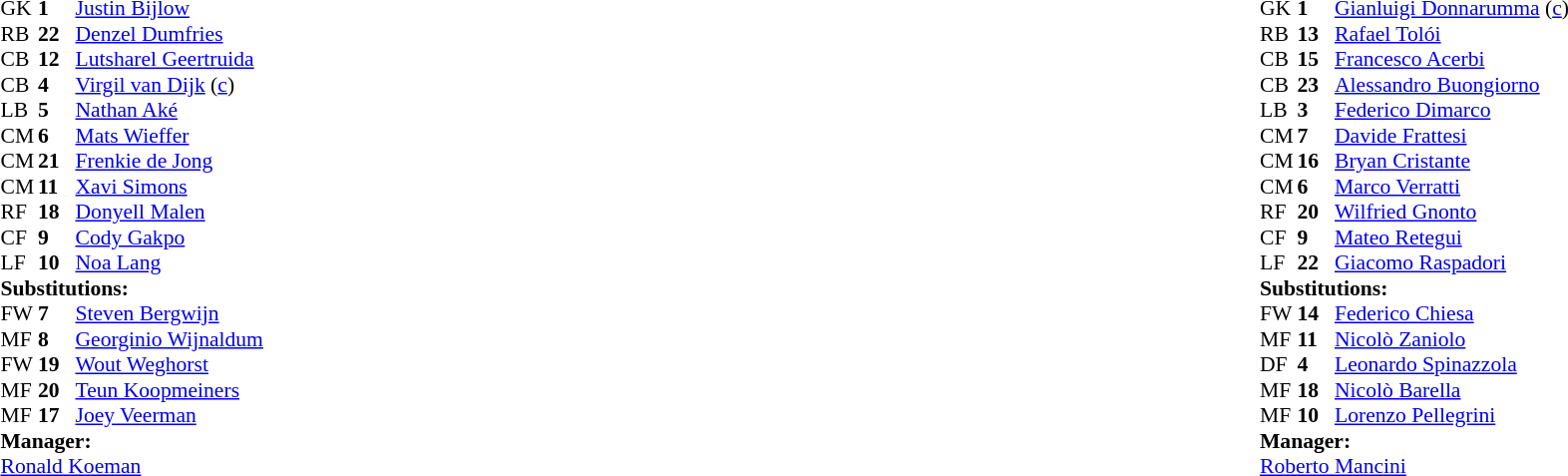<table width="100%">
<tr>
<td valign="top" width="40%"><br><table style="font-size:90%" cellspacing="0" cellpadding="0">
<tr>
<th width=25></th>
<th width=25></th>
</tr>
<tr>
<td>GK</td>
<td><strong>1</strong></td>
<td><a href='#'>Justin Bijlow</a></td>
</tr>
<tr>
<td>RB</td>
<td><strong>22</strong></td>
<td><a href='#'>Denzel Dumfries</a></td>
</tr>
<tr>
<td>CB</td>
<td><strong>12</strong></td>
<td><a href='#'>Lutsharel Geertruida</a></td>
<td></td>
<td></td>
</tr>
<tr>
<td>CB</td>
<td><strong>4</strong></td>
<td><a href='#'>Virgil van Dijk</a> (<a href='#'>c</a>)</td>
</tr>
<tr>
<td>LB</td>
<td><strong>5</strong></td>
<td><a href='#'>Nathan Aké</a></td>
</tr>
<tr>
<td>CM</td>
<td><strong>6</strong></td>
<td><a href='#'>Mats Wieffer</a></td>
<td></td>
<td></td>
</tr>
<tr>
<td>CM</td>
<td><strong>21</strong></td>
<td><a href='#'>Frenkie de Jong</a></td>
</tr>
<tr>
<td>CM</td>
<td><strong>11</strong></td>
<td><a href='#'>Xavi Simons</a></td>
<td></td>
<td></td>
</tr>
<tr>
<td>RF</td>
<td><strong>18</strong></td>
<td><a href='#'>Donyell Malen</a></td>
<td></td>
<td></td>
</tr>
<tr>
<td>CF</td>
<td><strong>9</strong></td>
<td><a href='#'>Cody Gakpo</a></td>
</tr>
<tr>
<td>LF</td>
<td><strong>10</strong></td>
<td><a href='#'>Noa Lang</a></td>
<td></td>
<td></td>
</tr>
<tr>
<td colspan=3><strong>Substitutions:</strong></td>
</tr>
<tr>
<td>FW</td>
<td><strong>7</strong></td>
<td><a href='#'>Steven Bergwijn</a></td>
<td></td>
<td></td>
</tr>
<tr>
<td>MF</td>
<td><strong>8</strong></td>
<td><a href='#'>Georginio Wijnaldum</a></td>
<td></td>
<td></td>
</tr>
<tr>
<td>FW</td>
<td><strong>19</strong></td>
<td><a href='#'>Wout Weghorst</a></td>
<td></td>
<td></td>
</tr>
<tr>
<td>MF</td>
<td><strong>20</strong></td>
<td><a href='#'>Teun Koopmeiners</a></td>
<td></td>
<td></td>
</tr>
<tr>
<td>MF</td>
<td><strong>17</strong></td>
<td><a href='#'>Joey Veerman</a></td>
<td></td>
<td></td>
</tr>
<tr>
<td colspan=3><strong>Manager:</strong></td>
</tr>
<tr>
<td colspan=3><a href='#'>Ronald Koeman</a></td>
</tr>
</table>
</td>
<td valign="top"></td>
<td valign="top" width="50%"><br><table style="font-size:90%; margin:auto" cellspacing="0" cellpadding="0">
<tr>
<th width=25></th>
<th width=25></th>
</tr>
<tr>
<td>GK</td>
<td><strong>1</strong></td>
<td><a href='#'>Gianluigi Donnarumma</a> (<a href='#'>c</a>)</td>
</tr>
<tr>
<td>RB</td>
<td><strong>13</strong></td>
<td><a href='#'>Rafael Tolói</a></td>
</tr>
<tr>
<td>CB</td>
<td><strong>15</strong></td>
<td><a href='#'>Francesco Acerbi</a></td>
<td></td>
</tr>
<tr>
<td>CB</td>
<td><strong>23</strong></td>
<td><a href='#'>Alessandro Buongiorno</a></td>
</tr>
<tr>
<td>LB</td>
<td><strong>3</strong></td>
<td><a href='#'>Federico Dimarco</a></td>
<td></td>
<td></td>
</tr>
<tr>
<td>CM</td>
<td><strong>7</strong></td>
<td><a href='#'>Davide Frattesi</a></td>
</tr>
<tr>
<td>CM</td>
<td><strong>16</strong></td>
<td><a href='#'>Bryan Cristante</a></td>
</tr>
<tr>
<td>CM</td>
<td><strong>6</strong></td>
<td><a href='#'>Marco Verratti</a></td>
<td></td>
<td></td>
</tr>
<tr>
<td>RF</td>
<td><strong>20</strong></td>
<td><a href='#'>Wilfried Gnonto</a></td>
<td></td>
<td></td>
</tr>
<tr>
<td>CF</td>
<td><strong>9</strong></td>
<td><a href='#'>Mateo Retegui</a></td>
<td></td>
<td></td>
</tr>
<tr>
<td>LF</td>
<td><strong>22</strong></td>
<td><a href='#'>Giacomo Raspadori</a></td>
<td></td>
<td></td>
</tr>
<tr>
<td colspan=3><strong>Substitutions:</strong></td>
</tr>
<tr>
<td>FW</td>
<td><strong>14</strong></td>
<td><a href='#'>Federico Chiesa</a></td>
<td></td>
<td></td>
</tr>
<tr>
<td>MF</td>
<td><strong>11</strong></td>
<td><a href='#'>Nicolò Zaniolo</a></td>
<td></td>
<td></td>
</tr>
<tr>
<td>DF</td>
<td><strong>4</strong></td>
<td><a href='#'>Leonardo Spinazzola</a></td>
<td></td>
<td></td>
</tr>
<tr>
<td>MF</td>
<td><strong>18</strong></td>
<td><a href='#'>Nicolò Barella</a></td>
<td></td>
<td></td>
</tr>
<tr>
<td>MF</td>
<td><strong>10</strong></td>
<td><a href='#'>Lorenzo Pellegrini</a></td>
<td></td>
<td></td>
</tr>
<tr>
<td colspan=3><strong>Manager:</strong></td>
</tr>
<tr>
<td colspan=3><a href='#'>Roberto Mancini</a></td>
</tr>
</table>
</td>
</tr>
</table>
